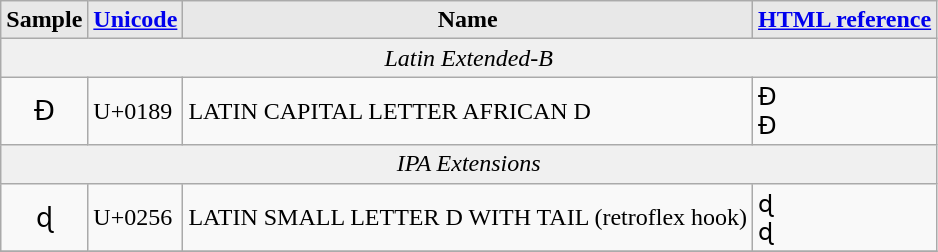<table class="wikitable">
<tr>
<th style="background: #E8E8E8">Sample</th>
<th style="background: #E8E8E8"><a href='#'>Unicode</a></th>
<th style="background: #E8E8E8">Name</th>
<th style="background: #E8E8E8"><a href='#'>HTML reference</a></th>
</tr>
<tr>
<td colspan="5" style="text-align: center; background: #F0F0F0"><em>Latin Extended-B</em></td>
</tr>
<tr>
<td style="text-align: center; font-size: large;">Ɖ</td>
<td>U+0189</td>
<td>LATIN CAPITAL LETTER AFRICAN D</td>
<td>&#393; <br> &#x189;</td>
</tr>
<tr>
<td colspan="5" style="text-align: center; background: #F0F0F0"><em>IPA Extensions</em></td>
</tr>
<tr>
<td style="text-align: center; font-size: large;">ɖ</td>
<td>U+0256</td>
<td>LATIN SMALL LETTER D WITH TAIL (retroflex hook)</td>
<td>&#598; <br> &#x256;</td>
</tr>
<tr>
</tr>
</table>
